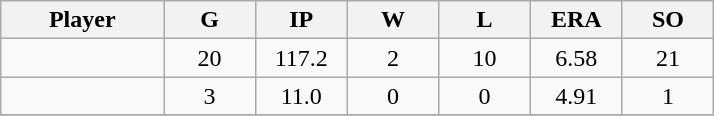<table class="wikitable sortable">
<tr>
<th bgcolor="#DDDDFF" width="16%">Player</th>
<th bgcolor="#DDDDFF" width="9%">G</th>
<th bgcolor="#DDDDFF" width="9%">IP</th>
<th bgcolor="#DDDDFF" width="9%">W</th>
<th bgcolor="#DDDDFF" width="9%">L</th>
<th bgcolor="#DDDDFF" width="9%">ERA</th>
<th bgcolor="#DDDDFF" width="9%">SO</th>
</tr>
<tr align="center">
<td></td>
<td>20</td>
<td>117.2</td>
<td>2</td>
<td>10</td>
<td>6.58</td>
<td>21</td>
</tr>
<tr align="center">
<td></td>
<td>3</td>
<td>11.0</td>
<td>0</td>
<td>0</td>
<td>4.91</td>
<td>1</td>
</tr>
<tr align="center">
</tr>
</table>
